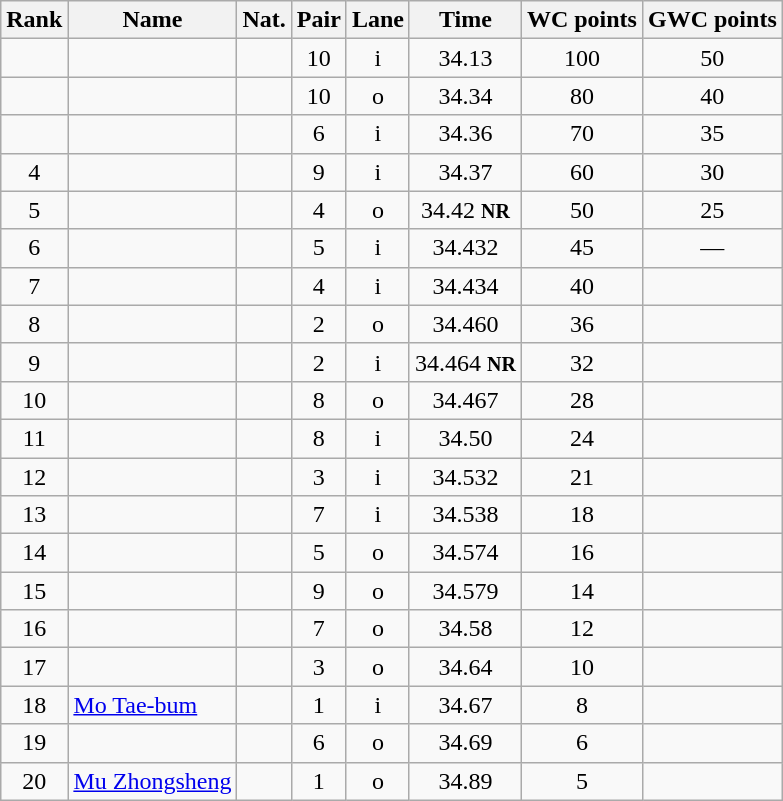<table class="wikitable sortable" style="text-align:center">
<tr>
<th>Rank</th>
<th>Name</th>
<th>Nat.</th>
<th>Pair</th>
<th>Lane</th>
<th>Time</th>
<th>WC points</th>
<th>GWC points</th>
</tr>
<tr>
<td></td>
<td align=left></td>
<td></td>
<td>10</td>
<td>i</td>
<td>34.13</td>
<td>100</td>
<td>50</td>
</tr>
<tr>
<td></td>
<td align=left></td>
<td></td>
<td>10</td>
<td>o</td>
<td>34.34</td>
<td>80</td>
<td>40</td>
</tr>
<tr>
<td></td>
<td align=left></td>
<td></td>
<td>6</td>
<td>i</td>
<td>34.36</td>
<td>70</td>
<td>35</td>
</tr>
<tr>
<td>4</td>
<td align=left></td>
<td></td>
<td>9</td>
<td>i</td>
<td>34.37</td>
<td>60</td>
<td>30</td>
</tr>
<tr>
<td>5</td>
<td align=left></td>
<td></td>
<td>4</td>
<td>o</td>
<td>34.42 <small><strong>NR </strong></small></td>
<td>50</td>
<td>25</td>
</tr>
<tr>
<td>6</td>
<td align=left></td>
<td></td>
<td>5</td>
<td>i</td>
<td>34.432</td>
<td>45</td>
<td>—</td>
</tr>
<tr>
<td>7</td>
<td align=left></td>
<td></td>
<td>4</td>
<td>i</td>
<td>34.434</td>
<td>40</td>
<td></td>
</tr>
<tr>
<td>8</td>
<td align=left></td>
<td></td>
<td>2</td>
<td>o</td>
<td>34.460</td>
<td>36</td>
<td></td>
</tr>
<tr>
<td>9</td>
<td align=left></td>
<td></td>
<td>2</td>
<td>i</td>
<td>34.464 <small><strong>NR</strong> </small></td>
<td>32</td>
<td></td>
</tr>
<tr>
<td>10</td>
<td align=left></td>
<td></td>
<td>8</td>
<td>o</td>
<td>34.467</td>
<td>28</td>
<td></td>
</tr>
<tr>
<td>11</td>
<td align=left></td>
<td></td>
<td>8</td>
<td>i</td>
<td>34.50</td>
<td>24</td>
<td></td>
</tr>
<tr>
<td>12</td>
<td align=left></td>
<td></td>
<td>3</td>
<td>i</td>
<td>34.532</td>
<td>21</td>
<td></td>
</tr>
<tr>
<td>13</td>
<td align=left></td>
<td></td>
<td>7</td>
<td>i</td>
<td>34.538</td>
<td>18</td>
<td></td>
</tr>
<tr>
<td>14</td>
<td align=left></td>
<td></td>
<td>5</td>
<td>o</td>
<td>34.574</td>
<td>16</td>
<td></td>
</tr>
<tr>
<td>15</td>
<td align=left></td>
<td></td>
<td>9</td>
<td>o</td>
<td>34.579</td>
<td>14</td>
<td></td>
</tr>
<tr>
<td>16</td>
<td align=left></td>
<td></td>
<td>7</td>
<td>o</td>
<td>34.58</td>
<td>12</td>
<td></td>
</tr>
<tr>
<td>17</td>
<td align=left></td>
<td></td>
<td>3</td>
<td>o</td>
<td>34.64</td>
<td>10</td>
<td></td>
</tr>
<tr>
<td>18</td>
<td align=left><a href='#'>Mo Tae-bum</a></td>
<td></td>
<td>1</td>
<td>i</td>
<td>34.67</td>
<td>8</td>
<td></td>
</tr>
<tr>
<td>19</td>
<td align=left></td>
<td></td>
<td>6</td>
<td>o</td>
<td>34.69</td>
<td>6</td>
<td></td>
</tr>
<tr>
<td>20</td>
<td align=left><a href='#'>Mu Zhongsheng</a></td>
<td></td>
<td>1</td>
<td>o</td>
<td>34.89</td>
<td>5</td>
<td></td>
</tr>
</table>
